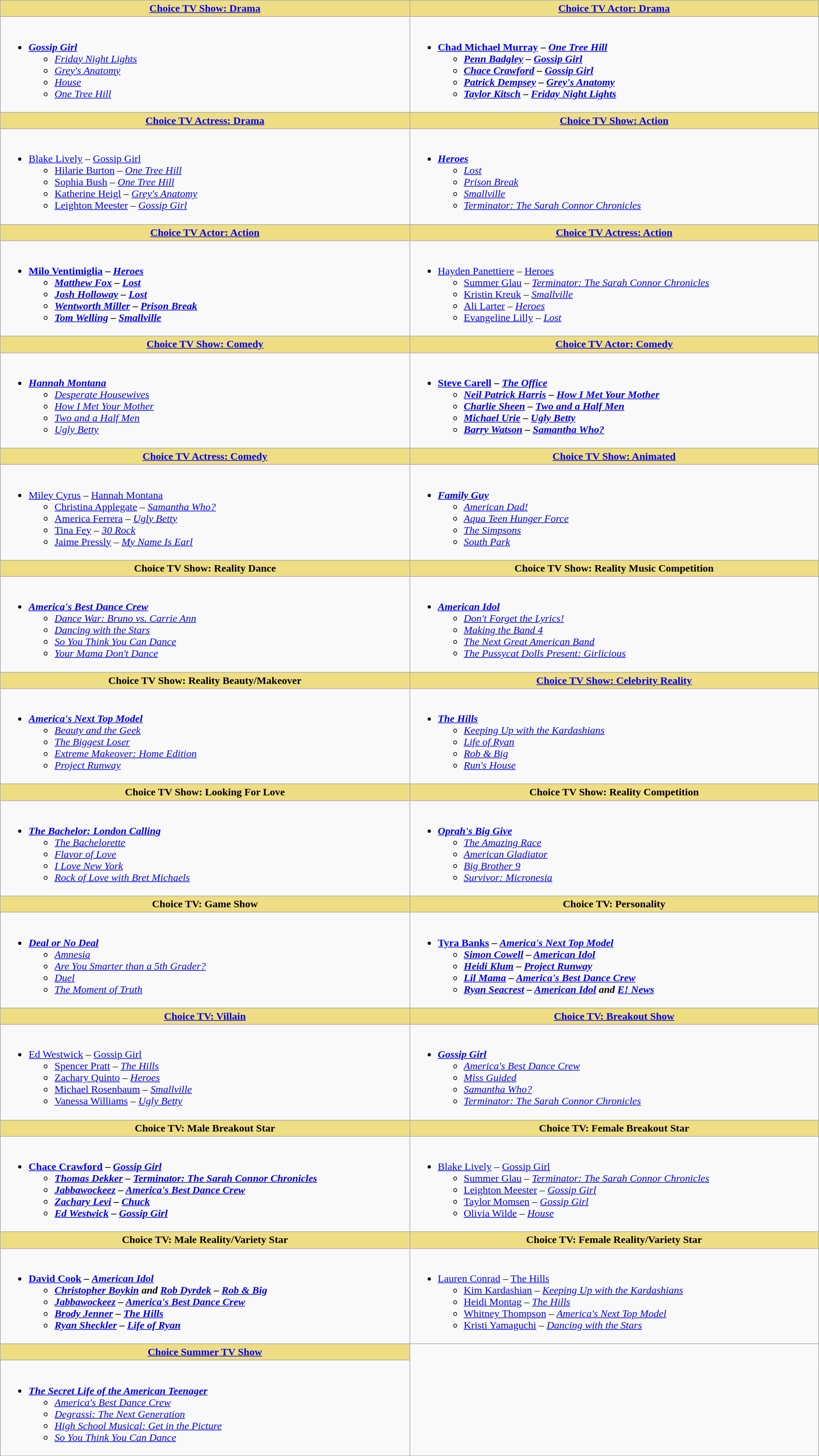<table class="wikitable" style="width:100%">
<tr>
<th style="background:#EEDD82; width:50%"><a href='#'>Choice TV Show: Drama</a></th>
<th style="background:#EEDD82; width:50%"><a href='#'>Choice TV Actor: Drama</a></th>
</tr>
<tr>
<td valign="top"><br><ul><li><strong><em><a href='#'>Gossip Girl</a></em></strong><ul><li><em><a href='#'>Friday Night Lights</a></em></li><li><em><a href='#'>Grey's Anatomy</a></em></li><li><em><a href='#'>House</a></em></li><li><em><a href='#'>One Tree Hill</a></em></li></ul></li></ul></td>
<td valign="top"><br><ul><li><strong><a href='#'>Chad Michael Murray</a> – <em><a href='#'>One Tree Hill</a><strong><em><ul><li><a href='#'>Penn Badgley</a> – </em><a href='#'>Gossip Girl</a><em></li><li><a href='#'>Chace Crawford</a> – </em><a href='#'>Gossip Girl</a><em></li><li><a href='#'>Patrick Dempsey</a> – </em><a href='#'>Grey's Anatomy</a><em></li><li><a href='#'>Taylor Kitsch</a> – </em><a href='#'>Friday Night Lights</a><em></li></ul></li></ul></td>
</tr>
<tr>
<th style="background:#EEDD82; width:50%"><a href='#'>Choice TV Actress: Drama</a></th>
<th style="background:#EEDD82; width:50%"><a href='#'>Choice TV Show: Action</a></th>
</tr>
<tr>
<td valign="top"><br><ul><li></strong><a href='#'>Blake Lively</a> – </em><a href='#'>Gossip Girl</a></em></strong><ul><li><a href='#'>Hilarie Burton</a> – <em><a href='#'>One Tree Hill</a></em></li><li><a href='#'>Sophia Bush</a> – <em><a href='#'>One Tree Hill</a></em></li><li><a href='#'>Katherine Heigl</a> – <em><a href='#'>Grey's Anatomy</a></em></li><li><a href='#'>Leighton Meester</a> – <em><a href='#'>Gossip Girl</a></em></li></ul></li></ul></td>
<td valign="top"><br><ul><li><strong><em><a href='#'>Heroes</a></em></strong><ul><li><em><a href='#'>Lost</a></em></li><li><em><a href='#'>Prison Break</a></em></li><li><em><a href='#'>Smallville</a></em></li><li><em><a href='#'>Terminator: The Sarah Connor Chronicles</a></em></li></ul></li></ul></td>
</tr>
<tr>
<th style="background:#EEDD82; width:50%"><a href='#'>Choice TV Actor: Action</a></th>
<th style="background:#EEDD82; width:50%"><a href='#'>Choice TV Actress: Action</a></th>
</tr>
<tr>
<td valign="top"><br><ul><li><strong><a href='#'>Milo Ventimiglia</a> – <em><a href='#'>Heroes</a><strong><em><ul><li><a href='#'>Matthew Fox</a> – </em><a href='#'>Lost</a><em></li><li><a href='#'>Josh Holloway</a> – </em><a href='#'>Lost</a><em></li><li><a href='#'>Wentworth Miller</a> – </em><a href='#'>Prison Break</a><em></li><li><a href='#'>Tom Welling</a> – </em><a href='#'>Smallville</a><em></li></ul></li></ul></td>
<td valign="top"><br><ul><li></strong><a href='#'>Hayden Panettiere</a> – </em><a href='#'>Heroes</a></em></strong><ul><li><a href='#'>Summer Glau</a> – <em><a href='#'>Terminator: The Sarah Connor Chronicles</a></em></li><li><a href='#'>Kristin Kreuk</a> – <em><a href='#'>Smallville</a></em></li><li><a href='#'>Ali Larter</a> – <em><a href='#'>Heroes</a></em></li><li><a href='#'>Evangeline Lilly</a> – <em><a href='#'>Lost</a></em></li></ul></li></ul></td>
</tr>
<tr>
<th style="background:#EEDD82; width:50%"><a href='#'>Choice TV Show: Comedy</a></th>
<th style="background:#EEDD82; width:50%"><a href='#'>Choice TV Actor: Comedy</a></th>
</tr>
<tr>
<td valign="top"><br><ul><li><strong><em><a href='#'>Hannah Montana</a></em></strong><ul><li><em><a href='#'>Desperate Housewives</a></em></li><li><em><a href='#'>How I Met Your Mother</a></em></li><li><em><a href='#'>Two and a Half Men</a></em></li><li><em><a href='#'>Ugly Betty</a></em></li></ul></li></ul></td>
<td valign="top"><br><ul><li><strong><a href='#'>Steve Carell</a> – <em><a href='#'>The Office</a><strong><em><ul><li><a href='#'>Neil Patrick Harris</a> – </em><a href='#'>How I Met Your Mother</a><em></li><li><a href='#'>Charlie Sheen</a> – </em><a href='#'>Two and a Half Men</a><em></li><li><a href='#'>Michael Urie</a> – </em><a href='#'>Ugly Betty</a><em></li><li><a href='#'>Barry Watson</a> – </em><a href='#'>Samantha Who?</a><em></li></ul></li></ul></td>
</tr>
<tr>
<th style="background:#EEDD82; width:50%"><a href='#'>Choice TV Actress: Comedy</a></th>
<th style="background:#EEDD82; width:50%"><a href='#'>Choice TV Show: Animated</a></th>
</tr>
<tr>
<td valign="top"><br><ul><li></strong><a href='#'>Miley Cyrus</a> – </em><a href='#'>Hannah Montana</a></em></strong><ul><li><a href='#'>Christina Applegate</a> – <em><a href='#'>Samantha Who?</a></em></li><li><a href='#'>America Ferrera</a> – <em><a href='#'>Ugly Betty</a></em></li><li><a href='#'>Tina Fey</a> – <em><a href='#'>30 Rock</a></em></li><li><a href='#'>Jaime Pressly</a> – <em><a href='#'>My Name Is Earl</a></em></li></ul></li></ul></td>
<td valign="top"><br><ul><li><strong><em><a href='#'>Family Guy</a></em></strong><ul><li><em><a href='#'>American Dad!</a></em></li><li><em><a href='#'>Aqua Teen Hunger Force</a></em></li><li><em><a href='#'>The Simpsons</a></em></li><li><em><a href='#'>South Park</a></em></li></ul></li></ul></td>
</tr>
<tr>
<th style="background:#EEDD82; width:50%">Choice TV Show: Reality Dance</th>
<th style="background:#EEDD82; width:50%">Choice TV Show: Reality Music Competition</th>
</tr>
<tr>
<td valign="top"><br><ul><li><strong><em><a href='#'>America's Best Dance Crew</a></em></strong><ul><li><em><a href='#'>Dance War: Bruno vs. Carrie Ann</a></em></li><li><em><a href='#'>Dancing with the Stars</a></em></li><li><em><a href='#'>So You Think You Can Dance</a></em></li><li><em><a href='#'>Your Mama Don't Dance</a></em></li></ul></li></ul></td>
<td valign="top"><br><ul><li><strong><em><a href='#'>American Idol</a></em></strong><ul><li><em><a href='#'>Don't Forget the Lyrics!</a></em></li><li><em><a href='#'>Making the Band 4</a></em></li><li><em><a href='#'>The Next Great American Band</a></em></li><li><em><a href='#'>The Pussycat Dolls Present: Girlicious</a></em></li></ul></li></ul></td>
</tr>
<tr>
<th style="background:#EEDD82; width:50%">Choice TV Show: Reality Beauty/Makeover</th>
<th style="background:#EEDD82; width:50%"><a href='#'>Choice TV Show: Celebrity Reality</a></th>
</tr>
<tr>
<td valign="top"><br><ul><li><strong><em><a href='#'>America's Next Top Model</a></em></strong><ul><li><em><a href='#'>Beauty and the Geek</a></em></li><li><em><a href='#'>The Biggest Loser</a></em></li><li><em><a href='#'>Extreme Makeover: Home Edition</a></em></li><li><em><a href='#'>Project Runway</a></em></li></ul></li></ul></td>
<td valign="top"><br><ul><li><strong><em><a href='#'>The Hills</a></em></strong><ul><li><em><a href='#'>Keeping Up with the Kardashians</a></em></li><li><em><a href='#'>Life of Ryan</a></em></li><li><em><a href='#'>Rob & Big</a></em></li><li><em><a href='#'>Run's House</a></em></li></ul></li></ul></td>
</tr>
<tr>
<th style="background:#EEDD82; width:50%">Choice TV Show: Looking For Love</th>
<th style="background:#EEDD82; width:50%">Choice TV Show: Reality Competition</th>
</tr>
<tr>
<td valign="top"><br><ul><li><strong><em><a href='#'>The Bachelor: London Calling</a></em></strong><ul><li><em><a href='#'>The Bachelorette</a></em></li><li><em><a href='#'>Flavor of Love</a></em></li><li><em><a href='#'>I Love New York</a></em></li><li><em><a href='#'>Rock of Love with Bret Michaels</a></em></li></ul></li></ul></td>
<td valign="top"><br><ul><li><strong><em><a href='#'>Oprah's Big Give</a></em></strong><ul><li><em><a href='#'>The Amazing Race</a></em></li><li><em><a href='#'>American Gladiator</a></em></li><li><em><a href='#'>Big Brother 9</a></em></li><li><em><a href='#'>Survivor: Micronesia</a></em></li></ul></li></ul></td>
</tr>
<tr>
<th style="background:#EEDD82; width:50%">Choice TV: Game Show</th>
<th style="background:#EEDD82; width:50%">Choice TV: Personality</th>
</tr>
<tr>
<td valign="top"><br><ul><li><strong><em><a href='#'>Deal or No Deal</a></em></strong><ul><li><em><a href='#'>Amnesia</a></em></li><li><em><a href='#'>Are You Smarter than a 5th Grader?</a></em></li><li><em><a href='#'>Duel</a></em></li><li><em><a href='#'>The Moment of Truth</a></em></li></ul></li></ul></td>
<td valign="top"><br><ul><li><strong><a href='#'>Tyra Banks</a> – <em><a href='#'>America's Next Top Model</a><strong><em><ul><li><a href='#'>Simon Cowell</a> – </em><a href='#'>American Idol</a><em></li><li><a href='#'>Heidi Klum</a> – </em><a href='#'>Project Runway</a><em></li><li><a href='#'>Lil Mama</a> – </em><a href='#'>America's Best Dance Crew</a><em></li><li><a href='#'>Ryan Seacrest</a> – </em><a href='#'>American Idol</a><em> and </em><a href='#'>E! News</a><em></li></ul></li></ul></td>
</tr>
<tr>
<th style="background:#EEDD82; width:50%"><a href='#'>Choice TV: Villain</a></th>
<th style="background:#EEDD82; width:50%"><a href='#'>Choice TV: Breakout Show</a></th>
</tr>
<tr>
<td valign="top"><br><ul><li></strong><a href='#'>Ed Westwick</a> – </em><a href='#'>Gossip Girl</a></em></strong><ul><li><a href='#'>Spencer Pratt</a> – <em><a href='#'>The Hills</a></em></li><li><a href='#'>Zachary Quinto</a> – <em><a href='#'>Heroes</a></em></li><li><a href='#'>Michael Rosenbaum</a> – <em><a href='#'>Smallville</a></em></li><li><a href='#'>Vanessa Williams</a> – <em><a href='#'>Ugly Betty</a></em></li></ul></li></ul></td>
<td valign="top"><br><ul><li><strong><em><a href='#'>Gossip Girl</a></em></strong><ul><li><em><a href='#'>America's Best Dance Crew</a></em></li><li><em><a href='#'>Miss Guided</a></em></li><li><em><a href='#'>Samantha Who?</a></em></li><li><em><a href='#'>Terminator: The Sarah Connor Chronicles</a></em></li></ul></li></ul></td>
</tr>
<tr>
<th style="background:#EEDD82; width:50%">Choice TV: Male Breakout Star</th>
<th style="background:#EEDD82; width:50%">Choice TV: Female Breakout Star</th>
</tr>
<tr>
<td valign="top"><br><ul><li><strong><a href='#'>Chace Crawford</a> – <em><a href='#'>Gossip Girl</a><strong><em><ul><li><a href='#'>Thomas Dekker</a> – </em><a href='#'>Terminator: The Sarah Connor Chronicles</a><em></li><li><a href='#'>Jabbawockeez</a> – </em><a href='#'>America's Best Dance Crew</a><em></li><li><a href='#'>Zachary Levi</a> – </em><a href='#'>Chuck</a><em></li><li><a href='#'>Ed Westwick</a> – </em><a href='#'>Gossip Girl</a><em></li></ul></li></ul></td>
<td valign="top"><br><ul><li></strong><a href='#'>Blake Lively</a> – </em><a href='#'>Gossip Girl</a></em></strong><ul><li><a href='#'>Summer Glau</a> – <em><a href='#'>Terminator: The Sarah Connor Chronicles</a></em></li><li><a href='#'>Leighton Meester</a> – <em><a href='#'>Gossip Girl</a></em></li><li><a href='#'>Taylor Momsen</a> – <em><a href='#'>Gossip Girl</a></em></li><li><a href='#'>Olivia Wilde</a> – <em><a href='#'>House</a></em></li></ul></li></ul></td>
</tr>
<tr>
<th style="background:#EEDD82; width:50%">Choice TV: Male Reality/Variety Star</th>
<th style="background:#EEDD82; width:50%">Choice TV: Female Reality/Variety Star</th>
</tr>
<tr>
<td valign="top"><br><ul><li><strong><a href='#'>David Cook</a> – <em><a href='#'>American Idol</a><strong><em><ul><li><a href='#'>Christopher Boykin</a> and <a href='#'>Rob Dyrdek</a> – </em><a href='#'>Rob & Big</a><em></li><li><a href='#'>Jabbawockeez</a> – </em><a href='#'>America's Best Dance Crew</a><em></li><li><a href='#'>Brody Jenner</a> – </em><a href='#'>The Hills</a><em></li><li><a href='#'>Ryan Sheckler</a> – </em><a href='#'>Life of Ryan</a><em></li></ul></li></ul></td>
<td valign="top"><br><ul><li></strong><a href='#'>Lauren Conrad</a> – </em><a href='#'>The Hills</a></em></strong><ul><li><a href='#'>Kim Kardashian</a> – <em><a href='#'>Keeping Up with the Kardashians</a></em></li><li><a href='#'>Heidi Montag</a> – <em><a href='#'>The Hills</a></em></li><li><a href='#'>Whitney Thompson</a> – <em><a href='#'>America's Next Top Model</a></em></li><li><a href='#'>Kristi Yamaguchi</a> – <em><a href='#'>Dancing with the Stars</a></em></li></ul></li></ul></td>
</tr>
<tr>
<th style="background:#EEDD82;"><a href='#'>Choice Summer TV Show</a></th>
<td rowspan="2"></td>
</tr>
<tr>
<td valign="top"><br><ul><li><strong><em><a href='#'>The Secret Life of the American Teenager</a></em></strong><ul><li><em><a href='#'>America's Best Dance Crew</a></em></li><li><em><a href='#'>Degrassi: The Next Generation</a></em></li><li><em><a href='#'>High School Musical: Get in the Picture</a></em></li><li><em><a href='#'>So You Think You Can Dance</a></em></li></ul></li></ul></td>
</tr>
</table>
